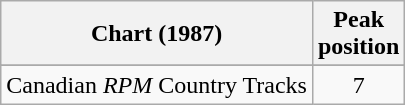<table class="wikitable sortable">
<tr>
<th align="left">Chart (1987)</th>
<th align="center">Peak<br>position</th>
</tr>
<tr>
</tr>
<tr>
<td align="left">Canadian <em>RPM</em> Country Tracks</td>
<td align="center">7</td>
</tr>
</table>
